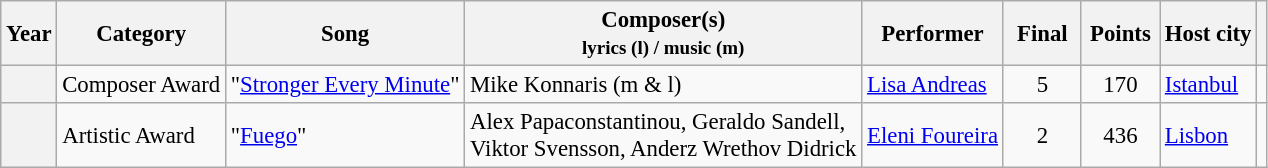<table class="wikitable plainrowheaders" style="font-size:95%;">
<tr>
<th>Year</th>
<th>Category</th>
<th>Song</th>
<th>Composer(s)<br><small>lyrics (l) / music (m)</small></th>
<th>Performer</th>
<th style="width:45px;">Final</th>
<th style="width:45px;">Points</th>
<th>Host city</th>
<th class="unsortable"></th>
</tr>
<tr>
<th scope="row"></th>
<td>Composer Award</td>
<td>"<a href='#'>Stronger Every Minute</a>"</td>
<td>Mike Konnaris (m & l)</td>
<td><a href='#'>Lisa Andreas</a></td>
<td style="text-align:center;">5</td>
<td style="text-align:center;">170</td>
<td> <a href='#'>Istanbul</a></td>
<td></td>
</tr>
<tr>
<th scope="row"></th>
<td>Artistic Award</td>
<td>"<a href='#'>Fuego</a>"</td>
<td>Alex Papaconstantinou, Geraldo Sandell,<br>Viktor Svensson, Anderz Wrethov Didrick</td>
<td><a href='#'>Eleni Foureira</a></td>
<td style="text-align:center;">2</td>
<td style="text-align:center;">436</td>
<td> <a href='#'>Lisbon</a></td>
<td></td>
</tr>
</table>
